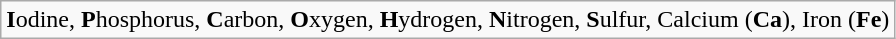<table class="wikitable">
<tr>
<td><strong>I</strong>odine, <strong>P</strong>hosphorus, <strong>C</strong>arbon, <strong>O</strong>xygen, <strong>H</strong>ydrogen, <strong>N</strong>itrogen, <strong>S</strong>ulfur, Calcium (<strong>Ca</strong>), Iron (<strong>Fe</strong>)</td>
</tr>
</table>
